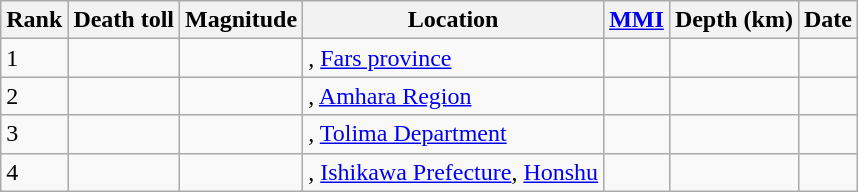<table class="sortable wikitable" style="font-size:100%;">
<tr>
<th>Rank</th>
<th>Death toll</th>
<th>Magnitude</th>
<th>Location</th>
<th><a href='#'>MMI</a></th>
<th>Depth (km)</th>
<th>Date</th>
</tr>
<tr>
<td>1</td>
<td></td>
<td></td>
<td>, <a href='#'>Fars province</a></td>
<td></td>
<td></td>
<td></td>
</tr>
<tr>
<td>2</td>
<td></td>
<td></td>
<td>, <a href='#'>Amhara Region</a></td>
<td></td>
<td></td>
<td></td>
</tr>
<tr>
<td>3</td>
<td></td>
<td></td>
<td>, <a href='#'>Tolima Department</a></td>
<td></td>
<td></td>
<td></td>
</tr>
<tr>
<td>4</td>
<td></td>
<td></td>
<td>, <a href='#'>Ishikawa Prefecture</a>, <a href='#'>Honshu</a></td>
<td></td>
<td></td>
<td></td>
</tr>
</table>
